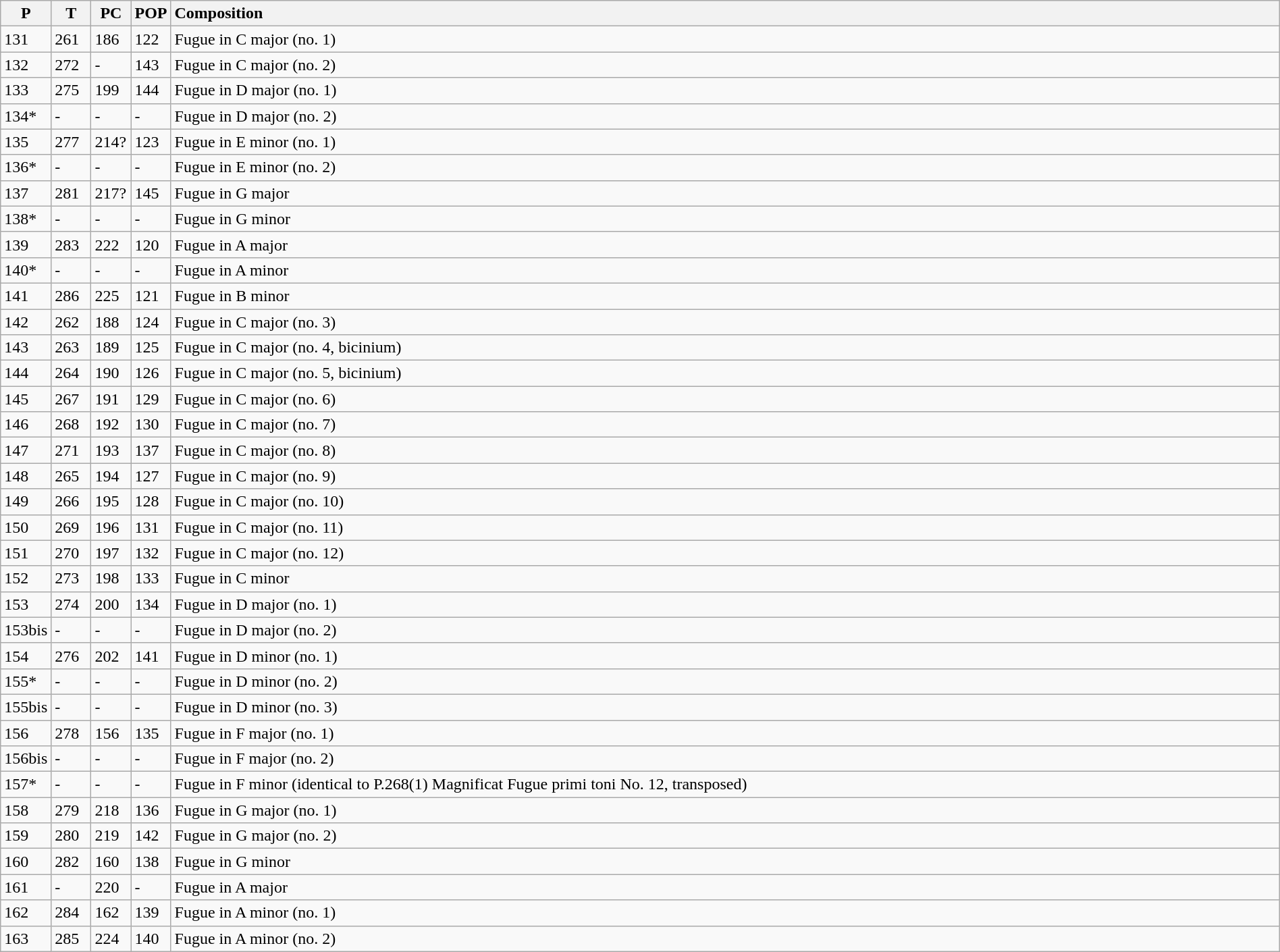<table class="wikitable" width="100%">
<tr>
<th width="32">P</th>
<th width="32">T</th>
<th width="32">PC</th>
<th width="32">POP</th>
<th style="text-align: left;">Composition</th>
</tr>
<tr>
<td>131</td>
<td>261</td>
<td>186</td>
<td>122</td>
<td>Fugue in C major (no. 1)</td>
</tr>
<tr>
<td>132</td>
<td>272</td>
<td>-</td>
<td>143</td>
<td>Fugue in C major (no. 2)</td>
</tr>
<tr>
<td>133</td>
<td>275</td>
<td>199</td>
<td>144</td>
<td>Fugue in D major (no. 1)</td>
</tr>
<tr>
<td>134*</td>
<td>-</td>
<td>-</td>
<td>-</td>
<td>Fugue in D major (no. 2)</td>
</tr>
<tr>
<td>135</td>
<td>277</td>
<td>214?</td>
<td>123</td>
<td>Fugue in E minor (no. 1)</td>
</tr>
<tr>
<td>136*</td>
<td>-</td>
<td>-</td>
<td>-</td>
<td>Fugue in E minor (no. 2)</td>
</tr>
<tr>
<td>137</td>
<td>281</td>
<td>217?</td>
<td>145</td>
<td>Fugue in G major</td>
</tr>
<tr>
<td>138*</td>
<td>-</td>
<td>-</td>
<td>-</td>
<td>Fugue in G minor</td>
</tr>
<tr>
<td>139</td>
<td>283</td>
<td>222</td>
<td>120</td>
<td>Fugue in A major</td>
</tr>
<tr>
<td>140*</td>
<td>-</td>
<td>-</td>
<td>-</td>
<td>Fugue in A minor</td>
</tr>
<tr>
<td>141</td>
<td>286</td>
<td>225</td>
<td>121</td>
<td>Fugue in B minor</td>
</tr>
<tr>
<td>142</td>
<td>262</td>
<td>188</td>
<td>124</td>
<td>Fugue in C major (no. 3)</td>
</tr>
<tr>
<td>143</td>
<td>263</td>
<td>189</td>
<td>125</td>
<td>Fugue in C major (no. 4, bicinium)</td>
</tr>
<tr>
<td>144</td>
<td>264</td>
<td>190</td>
<td>126</td>
<td>Fugue in C major (no. 5, bicinium)</td>
</tr>
<tr>
<td>145</td>
<td>267</td>
<td>191</td>
<td>129</td>
<td>Fugue in C major (no. 6)</td>
</tr>
<tr>
<td>146</td>
<td>268</td>
<td>192</td>
<td>130</td>
<td>Fugue in C major (no. 7)</td>
</tr>
<tr>
<td>147</td>
<td>271</td>
<td>193</td>
<td>137</td>
<td>Fugue in C major (no. 8)</td>
</tr>
<tr>
<td>148</td>
<td>265</td>
<td>194</td>
<td>127</td>
<td>Fugue in C major (no. 9)</td>
</tr>
<tr>
<td>149</td>
<td>266</td>
<td>195</td>
<td>128</td>
<td>Fugue in C major (no. 10)</td>
</tr>
<tr>
<td>150</td>
<td>269</td>
<td>196</td>
<td>131</td>
<td>Fugue in C major (no. 11)</td>
</tr>
<tr>
<td>151</td>
<td>270</td>
<td>197</td>
<td>132</td>
<td>Fugue in C major (no. 12)</td>
</tr>
<tr>
<td>152</td>
<td>273</td>
<td>198</td>
<td>133</td>
<td>Fugue in C minor</td>
</tr>
<tr>
<td>153</td>
<td>274</td>
<td>200</td>
<td>134</td>
<td>Fugue in D major (no. 1)</td>
</tr>
<tr>
<td>153bis</td>
<td>-</td>
<td>-</td>
<td>-</td>
<td>Fugue in D major (no. 2)</td>
</tr>
<tr>
<td>154</td>
<td>276</td>
<td>202</td>
<td>141</td>
<td>Fugue in D minor (no. 1)</td>
</tr>
<tr>
<td>155*</td>
<td>-</td>
<td>-</td>
<td>-</td>
<td>Fugue in D minor (no. 2)</td>
</tr>
<tr>
<td>155bis</td>
<td>-</td>
<td>-</td>
<td>-</td>
<td>Fugue in D minor (no. 3)</td>
</tr>
<tr>
<td>156</td>
<td>278</td>
<td>156</td>
<td>135</td>
<td>Fugue in F major (no. 1)</td>
</tr>
<tr>
<td>156bis</td>
<td>-</td>
<td>-</td>
<td>-</td>
<td>Fugue in F major (no. 2)</td>
</tr>
<tr>
<td>157*</td>
<td>-</td>
<td>-</td>
<td>-</td>
<td>Fugue in F minor (identical to P.268(1) Magnificat Fugue primi toni No. 12, transposed)</td>
</tr>
<tr>
<td>158</td>
<td>279</td>
<td>218</td>
<td>136</td>
<td>Fugue in G major (no. 1)</td>
</tr>
<tr>
<td>159</td>
<td>280</td>
<td>219</td>
<td>142</td>
<td>Fugue in G major (no. 2)</td>
</tr>
<tr>
<td>160</td>
<td>282</td>
<td>160</td>
<td>138</td>
<td>Fugue in G minor</td>
</tr>
<tr>
<td>161</td>
<td>-</td>
<td>220</td>
<td>-</td>
<td>Fugue in A major</td>
</tr>
<tr>
<td>162</td>
<td>284</td>
<td>162</td>
<td>139</td>
<td>Fugue in A minor (no. 1)</td>
</tr>
<tr>
<td>163</td>
<td>285</td>
<td>224</td>
<td>140</td>
<td>Fugue in A minor (no. 2)</td>
</tr>
</table>
